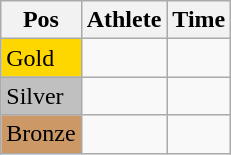<table class="wikitable">
<tr>
<th>Pos</th>
<th>Athlete</th>
<th>Time</th>
</tr>
<tr>
<td bgcolor="gold">Gold</td>
<td></td>
<td></td>
</tr>
<tr>
<td bgcolor="silver">Silver</td>
<td></td>
<td></td>
</tr>
<tr>
<td bgcolor="CC9966">Bronze</td>
<td></td>
<td></td>
</tr>
</table>
